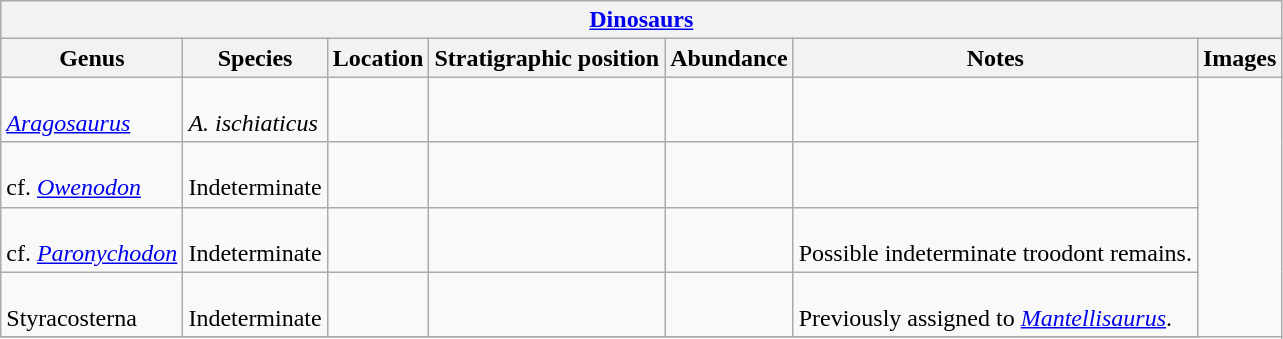<table class="wikitable" align="center">
<tr>
<th colspan="7" align="center"><strong><a href='#'>Dinosaurs</a></strong></th>
</tr>
<tr>
<th>Genus</th>
<th>Species</th>
<th>Location</th>
<th>Stratigraphic position</th>
<th>Abundance</th>
<th>Notes</th>
<th>Images</th>
</tr>
<tr>
<td><br><em><a href='#'>Aragosaurus</a></em></td>
<td><br><em>A. ischiaticus</em></td>
<td></td>
<td></td>
<td></td>
<td></td>
<td rowspan="98"></td>
</tr>
<tr>
<td><br>cf. <em><a href='#'>Owenodon</a></em></td>
<td><br>Indeterminate</td>
<td></td>
<td></td>
<td></td>
<td></td>
</tr>
<tr>
<td><br>cf. <em><a href='#'>Paronychodon</a></em></td>
<td><br>Indeterminate</td>
<td></td>
<td></td>
<td></td>
<td><br>Possible indeterminate troodont remains.</td>
</tr>
<tr>
<td><br>Styracosterna</td>
<td><br>Indeterminate</td>
<td></td>
<td></td>
<td></td>
<td><br>Previously assigned to <em><a href='#'>Mantellisaurus</a></em>.</td>
</tr>
<tr>
</tr>
</table>
